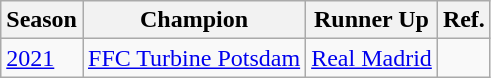<table class="wikitable">
<tr>
<th>Season</th>
<th>Champion</th>
<th>Runner Up</th>
<th>Ref.</th>
</tr>
<tr>
<td><a href='#'>2021</a></td>
<td> <a href='#'>FFC Turbine Potsdam</a></td>
<td> <a href='#'>Real Madrid</a></td>
<td></td>
</tr>
</table>
